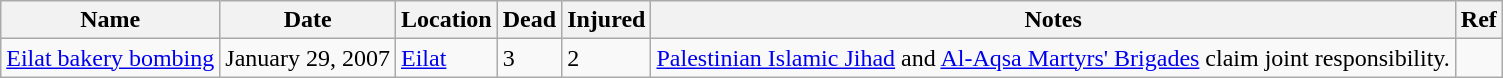<table class="wikitable">
<tr>
<th>Name</th>
<th>Date</th>
<th>Location</th>
<th>Dead</th>
<th>Injured</th>
<th>Notes</th>
<th>Ref</th>
</tr>
<tr>
<td><a href='#'>Eilat bakery bombing</a></td>
<td>January 29, 2007</td>
<td><a href='#'>Eilat</a></td>
<td>3</td>
<td>2</td>
<td><a href='#'>Palestinian Islamic Jihad</a> and <a href='#'>Al-Aqsa Martyrs' Brigades</a> claim joint responsibility.</td>
<td></td>
</tr>
</table>
